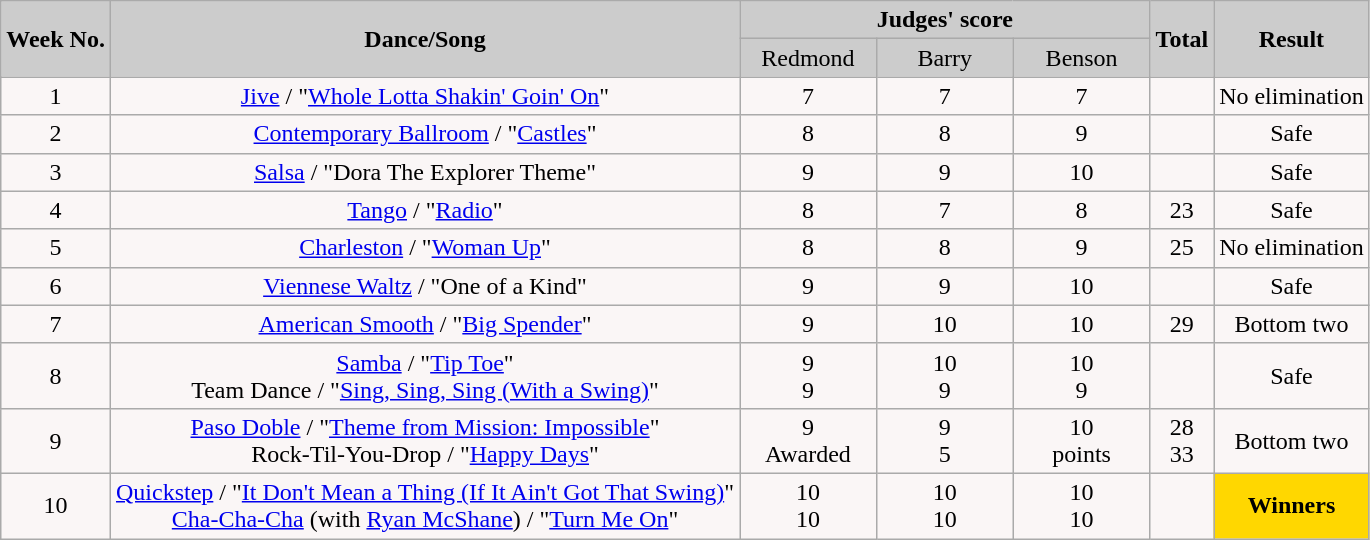<table class="wikitable collapsible">
<tr>
<th rowspan="2" style="background:#ccc; text-align:Center;"><strong>Week No.</strong></th>
<th rowspan="2" style="background:#ccc; text-align:Center;"><strong>Dance/Song</strong></th>
<th colspan="3" style="background:#ccc; text-align:Center;"><strong>Judges' score</strong></th>
<th rowspan="2" style="background:#ccc; text-align:Center;"><strong>Total</strong></th>
<th rowspan="2" style="background:#ccc; text-align:Center;"><strong>Result</strong></th>
</tr>
<tr style="text-align:center; background:#ccc;">
<td style="width:10%; ">Redmond</td>
<td style="width:10%; ">Barry</td>
<td style="width:10%; ">Benson</td>
</tr>
<tr style="text-align:center; background:#faf6f6;">
<td>1</td>
<td><a href='#'>Jive</a> / "<a href='#'>Whole Lotta Shakin' Goin' On</a>"</td>
<td>7</td>
<td>7</td>
<td>7</td>
<td></td>
<td>No elimination</td>
</tr>
<tr style="text-align:center; background:#faf6f6;">
<td>2</td>
<td><a href='#'>Contemporary Ballroom</a> / "<a href='#'>Castles</a>"</td>
<td>8</td>
<td>8</td>
<td>9</td>
<td></td>
<td>Safe</td>
</tr>
<tr style="text-align:center; background:#faf6f6;">
<td>3</td>
<td><a href='#'>Salsa</a> / "Dora The Explorer Theme"</td>
<td>9</td>
<td>9</td>
<td>10</td>
<td></td>
<td>Safe</td>
</tr>
<tr style="text-align:center; background:#faf6f6;">
<td>4</td>
<td><a href='#'>Tango</a> / "<a href='#'>Radio</a>"</td>
<td>8</td>
<td>7</td>
<td>8</td>
<td>23</td>
<td>Safe</td>
</tr>
<tr style="text-align:center; background:#faf6f6;">
<td>5</td>
<td><a href='#'>Charleston</a> / "<a href='#'>Woman Up</a>"</td>
<td>8</td>
<td>8</td>
<td>9</td>
<td>25</td>
<td>No elimination</td>
</tr>
<tr style="text-align:center; background:#faf6f6;">
<td>6</td>
<td><a href='#'>Viennese Waltz</a> / "One of a Kind"</td>
<td>9</td>
<td>9</td>
<td>10</td>
<td></td>
<td>Safe</td>
</tr>
<tr style="text-align:center; background:#faf6f6;">
<td>7</td>
<td><a href='#'>American Smooth</a> / "<a href='#'>Big Spender</a>"</td>
<td>9</td>
<td>10</td>
<td>10</td>
<td>29</td>
<td>Bottom two</td>
</tr>
<tr style="text-align:center; background:#faf6f6;">
<td>8</td>
<td><a href='#'>Samba</a> / "<a href='#'>Tip Toe</a>"<br>Team Dance / "<a href='#'>Sing, Sing, Sing (With a Swing)</a>"</td>
<td>9<br>9</td>
<td>10<br>9</td>
<td>10<br>9</td>
<td><br></td>
<td>Safe</td>
</tr>
<tr style="text-align:center; background:#faf6f6;">
<td>9</td>
<td><a href='#'>Paso Doble</a> / "<a href='#'>Theme from Mission: Impossible</a>"<br>Rock-Til-You-Drop / "<a href='#'>Happy Days</a>"</td>
<td>9<br>Awarded</td>
<td>9<br>5</td>
<td>10<br>points</td>
<td>28<br>33</td>
<td>Bottom two</td>
</tr>
<tr style="text-align:center; background:#faf6f6;">
<td>10</td>
<td><a href='#'>Quickstep</a> / "<a href='#'>It Don't Mean a Thing (If It Ain't Got That Swing)</a>"<br><a href='#'>Cha-Cha-Cha</a> (with <a href='#'>Ryan McShane</a>) / "<a href='#'>Turn Me On</a>"</td>
<td>10<br>10</td>
<td>10<br>10</td>
<td>10<br>10</td>
<td><br></td>
<td bgcolor=gold><strong>Winners</strong></td>
</tr>
</table>
